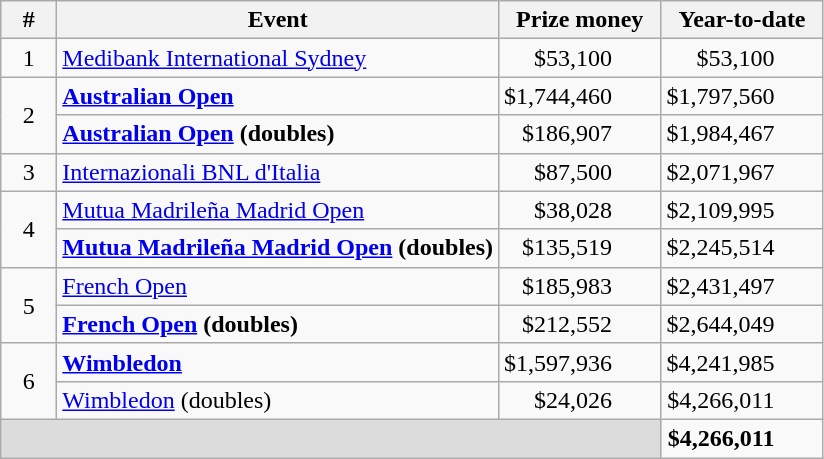<table class="wikitable sortable">
<tr>
<th width=30>#</th>
<th>Event</th>
<th>Prize money</th>
<th>Year-to-date</th>
</tr>
<tr>
<td align=center>1</td>
<td><a href='#'>Medibank International Sydney</a></td>
<td align=right style="padding-right: 2em">$53,100</td>
<td align=right style="padding-right: 2em">$53,100</td>
</tr>
<tr>
<td align=center rowspan=2>2</td>
<td><strong><a href='#'>Australian Open</a></strong></td>
<td align=right style="padding-right: 2em">$1,744,460</td>
<td align=right style="padding-right: 2em">$1,797,560</td>
</tr>
<tr>
<td><strong><a href='#'>Australian Open</a> (doubles)</strong></td>
<td align=right style="padding-right: 2em">$186,907</td>
<td align=right style="padding-right: 2em">$1,984,467</td>
</tr>
<tr>
<td align=center>3</td>
<td><a href='#'>Internazionali BNL d'Italia</a></td>
<td align=right style="padding-right: 2em">$87,500</td>
<td align=right style="padding-right: 2em">$2,071,967</td>
</tr>
<tr>
<td align=center rowspan=2>4</td>
<td><a href='#'>Mutua Madrileña Madrid Open</a></td>
<td align=right style="padding-right: 2em">$38,028</td>
<td align=right style="padding-right: 2em">$2,109,995</td>
</tr>
<tr>
<td><strong><a href='#'>Mutua Madrileña Madrid Open</a> (doubles)</strong></td>
<td align=right style="padding-right: 2em">$135,519</td>
<td align=right style="padding-right: 2em">$2,245,514</td>
</tr>
<tr>
<td align=center rowspan=2>5</td>
<td><a href='#'>French Open</a></td>
<td align=right style="padding-right: 2em">$185,983</td>
<td align=right style="padding-right: 2em">$2,431,497</td>
</tr>
<tr>
<td><strong><a href='#'>French Open</a> (doubles)</strong></td>
<td align=right style="padding-right: 2em">$212,552</td>
<td align=right style="padding-right: 2em">$2,644,049</td>
</tr>
<tr>
<td align=center rowspan=2>6</td>
<td><strong><a href='#'>Wimbledon</a></strong></td>
<td align=right style="padding-right: 2em">$1,597,936</td>
<td align=right style="padding-right: 2em">$4,241,985</td>
</tr>
<tr>
<td><a href='#'>Wimbledon</a> (doubles)</td>
<td align=right style="padding-right: 2em">$24,026</td>
<td align=right style="padding-right: 2em">$4,266,011</td>
</tr>
<tr class="sortbottom">
<td colspan=3 bgcolor=#DCDCDC></td>
<td align=right style="padding-right: 2em"><strong>$4,266,011</strong></td>
</tr>
</table>
